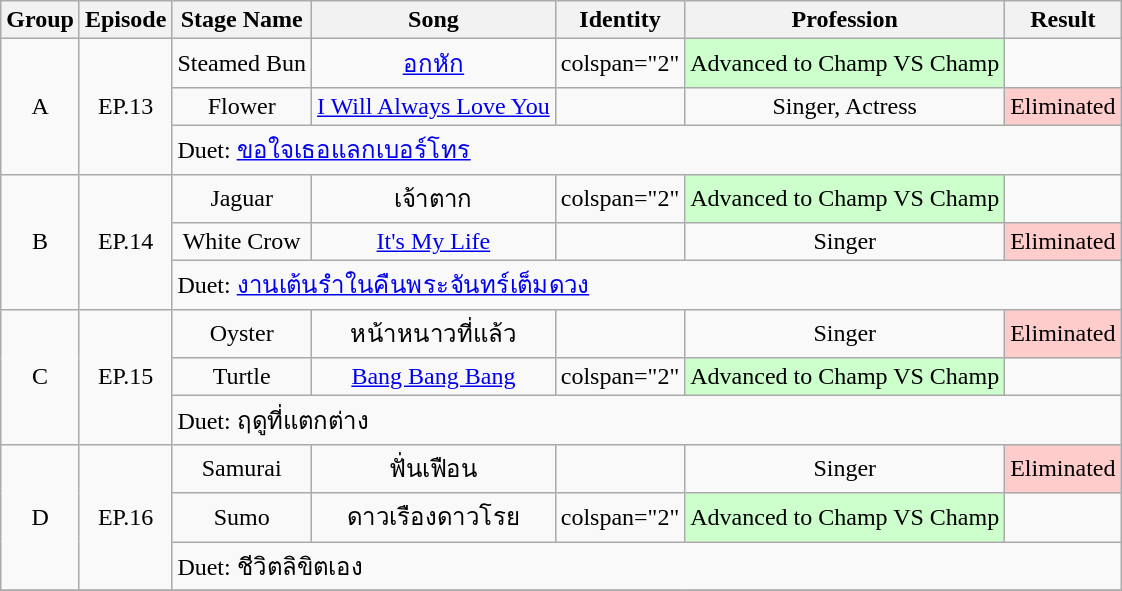<table class="wikitable">
<tr>
<th>Group</th>
<th>Episode</th>
<th>Stage Name</th>
<th>Song</th>
<th>Identity</th>
<th>Profession</th>
<th>Result</th>
</tr>
<tr>
<td align="center" rowspan="3">A</td>
<td rowspan="3" align="center">EP.13</td>
<td align="center">Steamed Bun</td>
<td align="center"><a href='#'>อกหัก</a></td>
<td>colspan="2"  </td>
<td style="text-align:center; background:#ccffcc;">Advanced to Champ VS Champ</td>
</tr>
<tr>
<td align="center">Flower</td>
<td align="center"><a href='#'>I Will Always Love You</a></td>
<td align="center"></td>
<td align="center">Singer, Actress</td>
<td style="text-align:center; background:#ffcccc;">Eliminated</td>
</tr>
<tr>
<td colspan="5">Duet: <a href='#'>ขอใจเธอแลกเบอร์โทร</a></td>
</tr>
<tr>
<td align="center" rowspan="3">B</td>
<td rowspan="3" align="center">EP.14</td>
<td align="center">Jaguar</td>
<td align="center">เจ้าตาก</td>
<td>colspan="2"  </td>
<td style="text-align:center; background:#ccffcc;">Advanced to Champ VS Champ</td>
</tr>
<tr>
<td align="center">White Crow</td>
<td align="center"><a href='#'>It's My Life</a></td>
<td align="center"></td>
<td align="center">Singer</td>
<td style="text-align:center; background:#ffcccc;">Eliminated</td>
</tr>
<tr>
<td colspan="5">Duet: <a href='#'>งานเต้นรำในคืนพระจันทร์เต็มดวง</a></td>
</tr>
<tr>
<td align="center" rowspan="3">C</td>
<td rowspan="3" align="center">EP.15</td>
<td align="center">Oyster</td>
<td align="center">หน้าหนาวที่แล้ว</td>
<td align="center"></td>
<td align="center">Singer</td>
<td style="text-align:center; background:#ffcccc;">Eliminated</td>
</tr>
<tr>
<td align="center">Turtle</td>
<td align="center"><a href='#'>Bang Bang Bang</a></td>
<td>colspan="2"  </td>
<td style="text-align:center; background:#ccffcc;">Advanced to Champ VS Champ</td>
</tr>
<tr>
<td colspan="5">Duet: ฤดูที่แตกต่าง</td>
</tr>
<tr>
<td align="center" rowspan="3">D</td>
<td rowspan="3" align="center">EP.16</td>
<td align="center">Samurai</td>
<td align="center">ฟั่นเฟือน</td>
<td align="center"></td>
<td align="center">Singer</td>
<td style="text-align:center; background:#ffcccc;">Eliminated</td>
</tr>
<tr>
<td align="center">Sumo</td>
<td align="center">ดาวเรืองดาวโรย</td>
<td>colspan="2"  </td>
<td style="text-align:center; background:#ccffcc;">Advanced to Champ VS Champ</td>
</tr>
<tr>
<td colspan="5">Duet: ชีวิตลิขิตเอง</td>
</tr>
<tr>
</tr>
</table>
